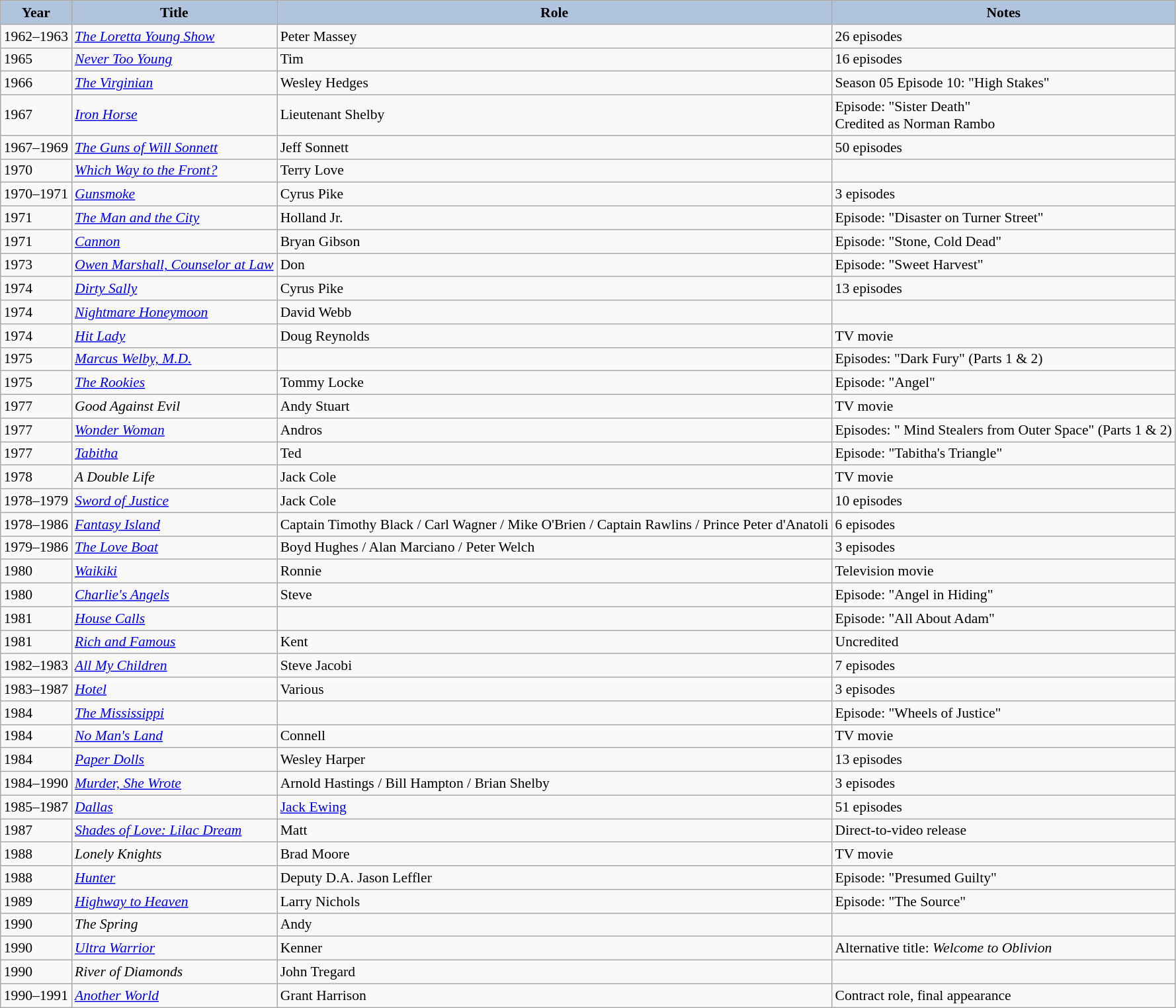<table class="wikitable" style="font-size:90%;">
<tr>
<th style="background:#B0C4DE;">Year</th>
<th style="background:#B0C4DE;">Title</th>
<th style="background:#B0C4DE;">Role</th>
<th style="background:#B0C4DE;">Notes</th>
</tr>
<tr>
<td>1962–1963</td>
<td><em><a href='#'>The Loretta Young Show</a></em></td>
<td>Peter Massey</td>
<td>26 episodes</td>
</tr>
<tr>
<td>1965</td>
<td><em><a href='#'>Never Too Young</a></em></td>
<td>Tim</td>
<td>16 episodes</td>
</tr>
<tr>
<td>1966</td>
<td><em><a href='#'>The Virginian</a></em></td>
<td>Wesley Hedges</td>
<td>Season 05 Episode 10: "High Stakes"</td>
</tr>
<tr>
<td>1967</td>
<td><em><a href='#'>Iron Horse</a></em></td>
<td>Lieutenant Shelby</td>
<td>Episode: "Sister Death"<br>Credited as Norman Rambo</td>
</tr>
<tr>
<td>1967–1969</td>
<td><em><a href='#'>The Guns of Will Sonnett</a></em></td>
<td>Jeff Sonnett</td>
<td>50 episodes</td>
</tr>
<tr>
<td>1970</td>
<td><em><a href='#'>Which Way to the Front?</a></em></td>
<td>Terry Love</td>
<td></td>
</tr>
<tr>
<td>1970–1971</td>
<td><em><a href='#'>Gunsmoke</a></em></td>
<td>Cyrus Pike</td>
<td>3 episodes</td>
</tr>
<tr>
<td>1971</td>
<td><em><a href='#'>The Man and the City</a></em></td>
<td>Holland Jr.</td>
<td>Episode: "Disaster on Turner Street"</td>
</tr>
<tr>
<td>1971</td>
<td><em><a href='#'>Cannon</a></em></td>
<td>Bryan Gibson</td>
<td>Episode: "Stone, Cold Dead"</td>
</tr>
<tr>
<td>1973</td>
<td><em><a href='#'>Owen Marshall, Counselor at Law</a></em></td>
<td>Don</td>
<td>Episode: "Sweet Harvest"</td>
</tr>
<tr>
<td>1974</td>
<td><em><a href='#'>Dirty Sally</a></em></td>
<td>Cyrus Pike</td>
<td>13 episodes</td>
</tr>
<tr>
<td>1974</td>
<td><em><a href='#'>Nightmare Honeymoon</a></em></td>
<td>David Webb</td>
<td></td>
</tr>
<tr>
<td>1974</td>
<td><em><a href='#'>Hit Lady</a></em></td>
<td>Doug Reynolds</td>
<td>TV movie</td>
</tr>
<tr>
<td>1975</td>
<td><em><a href='#'>Marcus Welby, M.D.</a></em></td>
<td></td>
<td>Episodes: "Dark Fury" (Parts 1 & 2)</td>
</tr>
<tr>
<td>1975</td>
<td><em><a href='#'>The Rookies</a></em></td>
<td>Tommy Locke</td>
<td>Episode: "Angel"</td>
</tr>
<tr>
<td>1977</td>
<td><em>Good Against Evil</em></td>
<td>Andy Stuart</td>
<td>TV movie</td>
</tr>
<tr>
<td>1977</td>
<td><em><a href='#'>Wonder Woman</a></em></td>
<td>Andros</td>
<td>Episodes: " Mind Stealers from Outer Space" (Parts 1 & 2)</td>
</tr>
<tr>
<td>1977</td>
<td><em><a href='#'>Tabitha</a></em></td>
<td>Ted</td>
<td>Episode: "Tabitha's Triangle"</td>
</tr>
<tr>
<td>1978</td>
<td><em>A Double Life</em></td>
<td>Jack Cole</td>
<td>TV movie</td>
</tr>
<tr>
<td>1978–1979</td>
<td><em><a href='#'>Sword of Justice</a></em></td>
<td>Jack Cole</td>
<td>10 episodes</td>
</tr>
<tr>
<td>1978–1986</td>
<td><em><a href='#'>Fantasy Island</a></em></td>
<td>Captain Timothy Black / Carl Wagner / Mike O'Brien / Captain Rawlins / Prince Peter d'Anatoli</td>
<td>6 episodes</td>
</tr>
<tr>
<td>1979–1986</td>
<td><em><a href='#'>The Love Boat</a></em></td>
<td>Boyd Hughes / Alan Marciano / Peter Welch</td>
<td>3 episodes</td>
</tr>
<tr>
<td>1980</td>
<td><em><a href='#'>Waikiki</a></em></td>
<td>Ronnie</td>
<td>Television movie</td>
</tr>
<tr>
<td>1980</td>
<td><em><a href='#'>Charlie's Angels</a></em></td>
<td>Steve</td>
<td>Episode: "Angel in Hiding"</td>
</tr>
<tr>
<td>1981</td>
<td><em><a href='#'>House Calls</a></em></td>
<td></td>
<td>Episode: "All About Adam"</td>
</tr>
<tr>
<td>1981</td>
<td><em><a href='#'>Rich and Famous</a></em></td>
<td>Kent</td>
<td>Uncredited</td>
</tr>
<tr>
<td>1982–1983</td>
<td><em><a href='#'>All My Children</a></em></td>
<td>Steve Jacobi</td>
<td>7 episodes</td>
</tr>
<tr>
<td>1983–1987</td>
<td><em><a href='#'>Hotel</a></em></td>
<td>Various</td>
<td>3 episodes</td>
</tr>
<tr>
<td>1984</td>
<td><em><a href='#'>The Mississippi</a></em></td>
<td></td>
<td>Episode: "Wheels of Justice"</td>
</tr>
<tr>
<td>1984</td>
<td><em><a href='#'>No Man's Land</a></em></td>
<td>Connell</td>
<td>TV movie</td>
</tr>
<tr>
<td>1984</td>
<td><em><a href='#'>Paper Dolls</a></em></td>
<td>Wesley Harper</td>
<td>13 episodes</td>
</tr>
<tr>
<td>1984–1990</td>
<td><em><a href='#'>Murder, She Wrote</a></em></td>
<td>Arnold Hastings / Bill Hampton / Brian Shelby</td>
<td>3 episodes</td>
</tr>
<tr>
<td>1985–1987</td>
<td><em><a href='#'>Dallas</a></em></td>
<td><a href='#'>Jack Ewing</a></td>
<td>51 episodes</td>
</tr>
<tr>
<td>1987</td>
<td><em><a href='#'>Shades of Love: Lilac Dream</a></em></td>
<td>Matt</td>
<td>Direct-to-video release</td>
</tr>
<tr>
<td>1988</td>
<td><em>Lonely Knights</em></td>
<td>Brad Moore</td>
<td>TV movie</td>
</tr>
<tr>
<td>1988</td>
<td><em><a href='#'>Hunter</a></em></td>
<td>Deputy D.A. Jason Leffler</td>
<td>Episode: "Presumed Guilty"</td>
</tr>
<tr>
<td>1989</td>
<td><em><a href='#'>Highway to Heaven</a></em></td>
<td>Larry Nichols</td>
<td>Episode: "The Source"</td>
</tr>
<tr>
<td>1990</td>
<td><em>The Spring</em></td>
<td>Andy</td>
<td></td>
</tr>
<tr>
<td>1990</td>
<td><em><a href='#'>Ultra Warrior</a></em></td>
<td>Kenner</td>
<td>Alternative title: <em>Welcome to Oblivion</em></td>
</tr>
<tr>
<td>1990</td>
<td><em>River of Diamonds</em></td>
<td>John Tregard</td>
<td></td>
</tr>
<tr>
<td>1990–1991</td>
<td><em><a href='#'>Another World</a></em></td>
<td>Grant Harrison</td>
<td>Contract role, final appearance</td>
</tr>
</table>
